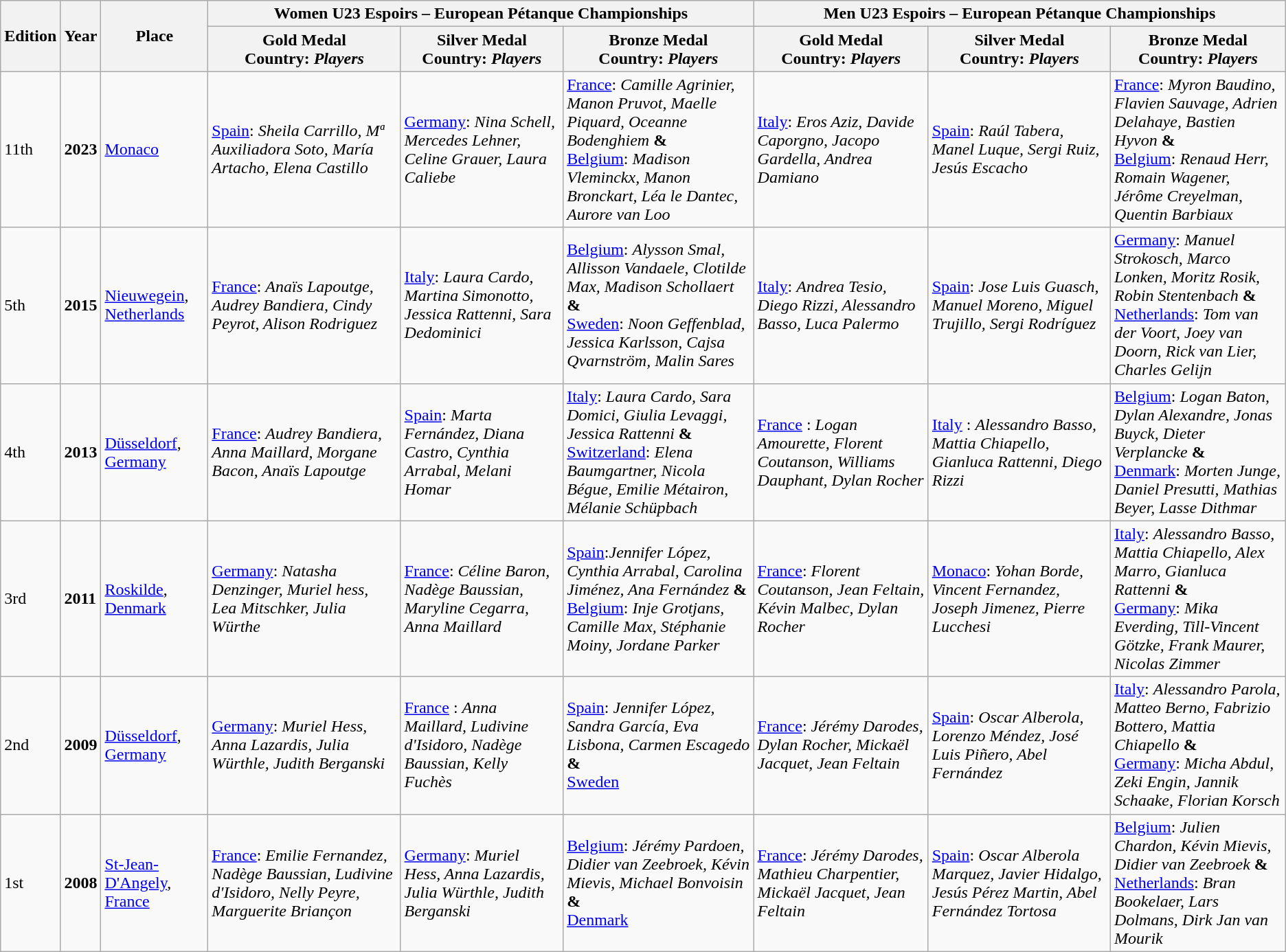<table class="wikitable">
<tr>
<th rowspan="2">Edition</th>
<th rowspan="2">Year</th>
<th rowspan="2">Place</th>
<th colspan="3">Women U23 Espoirs – European Pétanque Championships</th>
<th colspan="3">Men U23 Espoirs – European Pétanque Championships</th>
</tr>
<tr>
<th> Gold Medal<br>Country: <em>Players</em></th>
<th> Silver Medal<br>Country: <em>Players</em></th>
<th> Bronze Medal<br>Country: <em>Players</em></th>
<th> Gold Medal<br>Country: <em>Players</em></th>
<th> Silver Medal<br>Country: <em>Players</em></th>
<th> Bronze Medal<br>Country: <em>Players</em></th>
</tr>
<tr>
<td>11th</td>
<td><strong>2023</strong></td>
<td> <a href='#'>Monaco</a></td>
<td> <a href='#'>Spain</a>: <em>Sheila Carrillo, Mª Auxiliadora Soto, María Artacho, Elena Castillo</em></td>
<td> <a href='#'>Germany</a>: <em>Nina Schell, Mercedes Lehner, Celine Grauer, Laura Caliebe</em></td>
<td> <a href='#'>France</a>: <em>Camille Agrinier, Manon Pruvot, Maelle Piquard, Oceanne Bodenghiem</em>   <strong>&</strong><br> <a href='#'>Belgium</a>: <em>Madison Vleminckx, Manon Bronckart, Léa le Dantec, Aurore van Loo</em></td>
<td> <a href='#'>Italy</a>: <em>Eros Aziz, Davide Caporgno, Jacopo Gardella, Andrea Damiano</em></td>
<td> <a href='#'>Spain</a>: <em>Raúl Tabera, Manel Luque, Sergi Ruiz, Jesús Escacho</em></td>
<td> <a href='#'>France</a>: <em>Myron Baudino, Flavien Sauvage, Adrien Delahaye, Bastien Hyvon</em> <strong>&</strong><br> <a href='#'>Belgium</a>: <em>Renaud Herr, Romain Wagener, Jérôme Creyelman, Quentin Barbiaux</em></td>
</tr>
<tr>
<td>5th</td>
<td><strong>2015</strong></td>
<td> <a href='#'>Nieuwegein</a>, <a href='#'>Netherlands</a></td>
<td> <a href='#'>France</a>: <em>Anaïs Lapoutge, Audrey Bandiera, Cindy Peyrot, Alison Rodriguez</em></td>
<td> <a href='#'>Italy</a>: <em>Laura Cardo, Martina Simonotto, Jessica Rattenni, Sara Dedominici</em></td>
<td> <a href='#'>Belgium</a>: <em>Alysson Smal, Allisson Vandaele, Clotilde Max, Madison Schollaert</em>   <strong>&</strong><br> <a href='#'>Sweden</a>: <em>Noon Geffenblad, Jessica Karlsson, Cajsa Qvarnström, Malin Sares</em></td>
<td> <a href='#'>Italy</a>: <em>Andrea Tesio, Diego Rizzi, Alessandro Basso, Luca Palermo</em></td>
<td> <a href='#'>Spain</a>: <em>Jose Luis Guasch, Manuel Moreno, Miguel Trujillo, Sergi Rodríguez</em></td>
<td> <a href='#'>Germany</a>: <em>Manuel Strokosch, Marco Lonken, Moritz Rosik, Robin Stentenbach</em>  <strong>&</strong><br> <a href='#'>Netherlands</a>: <em>Tom van der Voort, Joey van Doorn, Rick van Lier, Charles Gelijn</em></td>
</tr>
<tr>
<td>4th</td>
<td><strong>2013</strong></td>
<td> <a href='#'>Düsseldorf</a>, <a href='#'>Germany</a></td>
<td> <a href='#'>France</a>: <em>Audrey Bandiera, Anna Maillard, Morgane Bacon, Anaïs Lapoutge</em></td>
<td> <a href='#'>Spain</a>: <em>Marta Fernández, Diana Castro, Cynthia Arrabal, Melani Homar</em></td>
<td> <a href='#'>Italy</a>: <em>Laura Cardo, Sara Domici, Giulia Levaggi, Jessica Rattenni</em>  <strong>&</strong><br> <a href='#'>Switzerland</a>: <em>Elena Baumgartner, Nicola Bégue, Emilie Métairon, Mélanie Schüpbach</em></td>
<td> <a href='#'>France</a> : <em>Logan Amourette, Florent Coutanson, Williams Dauphant, Dylan Rocher</em></td>
<td> <a href='#'>Italy</a> : <em>Alessandro Basso, Mattia Chiapello, Gianluca Rattenni, Diego Rizzi</em></td>
<td> <a href='#'>Belgium</a>: <em>Logan Baton, Dylan Alexandre, Jonas Buyck, Dieter Verplancke</em>    <strong>&</strong><br> <a href='#'>Denmark</a>: <em>Morten Junge, Daniel Presutti, Mathias Beyer, Lasse Dithmar</em></td>
</tr>
<tr>
<td>3rd</td>
<td><strong>2011</strong></td>
<td> <a href='#'>Roskilde</a>, <a href='#'>Denmark</a></td>
<td> <a href='#'>Germany</a>:  <em>Natasha Denzinger, Muriel hess, Lea Mitschker, Julia Würthe</em></td>
<td> <a href='#'>France</a>: <em>Céline Baron, Nadège Baussian, Maryline Cegarra, Anna Maillard</em></td>
<td> <a href='#'>Spain</a>:<em>Jennifer López, Cynthia Arrabal, Carolina Jiménez, Ana Fernández</em>   <strong>&</strong><br> <a href='#'>Belgium</a>: <em>Inje Grotjans, Camille Max, Stéphanie Moiny, Jordane Parker</em></td>
<td> <a href='#'>France</a>: <em>Florent Coutanson, Jean Feltain, Kévin Malbec, Dylan Rocher</em></td>
<td> <a href='#'>Monaco</a>: <em>Yohan Borde, Vincent Fernandez, Joseph Jimenez, Pierre Lucchesi</em></td>
<td> <a href='#'>Italy</a>: <em>Alessandro Basso, Mattia Chiapello, Alex Marro, Gianluca Rattenni</em>     <strong>&</strong><br> <a href='#'>Germany</a>: <em>Mika Everding, Till-Vincent Götzke, Frank Maurer, Nicolas Zimmer</em></td>
</tr>
<tr>
<td>2nd</td>
<td><strong>2009</strong></td>
<td> <a href='#'>Düsseldorf</a>, <a href='#'>Germany</a></td>
<td> <a href='#'>Germany</a>: <em>Muriel Hess, Anna Lazardis, Julia Würthle, Judith Berganski</em></td>
<td> <a href='#'>France</a> : <em>Anna Maillard, Ludivine d'Isidoro, Nadège Baussian, Kelly Fuchès</em></td>
<td> <a href='#'>Spain</a>: <em>Jennifer López, Sandra García, Eva Lisbona, Carmen Escagedo</em>  <strong>&</strong><br> <a href='#'>Sweden</a></td>
<td> <a href='#'>France</a>: <em>Jérémy Darodes, Dylan Rocher, Mickaël Jacquet, Jean Feltain</em></td>
<td> <a href='#'>Spain</a>: <em>Oscar Alberola, Lorenzo Méndez, José Luis Piñero, Abel Fernández</em></td>
<td> <a href='#'>Italy</a>: <em>Alessandro Parola, Matteo Berno, Fabrizio Bottero, Mattia Chiapello</em>  <strong>&</strong><br> <a href='#'>Germany</a>: <em>Micha Abdul, Zeki Engin, Jannik Schaake, Florian Korsch</em></td>
</tr>
<tr>
<td>1st</td>
<td><strong>2008</strong></td>
<td> <a href='#'>St-Jean-D'Angely</a>, <a href='#'>France</a></td>
<td> <a href='#'>France</a>: <em>Emilie Fernandez, Nadège Baussian, Ludivine d'Isidoro, Nelly Peyre, Marguerite Briançon</em></td>
<td> <a href='#'>Germany</a>: <em>Muriel Hess, Anna Lazardis, Julia Würthle, Judith Berganski</em></td>
<td> <a href='#'>Belgium</a>: <em>Jérémy Pardoen, Didier van Zeebroek, Kévin Mievis, Michael Bonvoisin</em>  <strong>&</strong><br> <a href='#'>Denmark</a></td>
<td> <a href='#'>France</a>: <em>Jérémy Darodes, Mathieu Charpentier, Mickaël Jacquet, Jean Feltain</em></td>
<td> <a href='#'>Spain</a>: <em>Oscar Alberola Marquez, Javier Hidalgo, Jesús Pérez Martin, Abel Fernández Tortosa</em></td>
<td> <a href='#'>Belgium</a>: <em>Julien Chardon, Kévin Mievis, Didier van Zeebroek</em>   <strong>&</strong><br> <a href='#'>Netherlands</a>: <em>Bran Bookelaer, Lars Dolmans, Dirk Jan van Mourik</em></td>
</tr>
</table>
